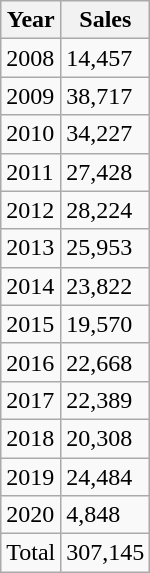<table class="wikitable">
<tr>
<th>Year</th>
<th>Sales</th>
</tr>
<tr>
<td>2008</td>
<td>14,457</td>
</tr>
<tr>
<td>2009</td>
<td>38,717</td>
</tr>
<tr>
<td>2010</td>
<td>34,227</td>
</tr>
<tr>
<td>2011</td>
<td>27,428</td>
</tr>
<tr>
<td>2012</td>
<td>28,224</td>
</tr>
<tr>
<td>2013</td>
<td>25,953</td>
</tr>
<tr>
<td>2014</td>
<td>23,822</td>
</tr>
<tr>
<td>2015</td>
<td>19,570</td>
</tr>
<tr>
<td>2016</td>
<td>22,668</td>
</tr>
<tr>
<td>2017</td>
<td>22,389</td>
</tr>
<tr>
<td>2018</td>
<td>20,308</td>
</tr>
<tr>
<td>2019</td>
<td>24,484</td>
</tr>
<tr>
<td>2020</td>
<td>4,848</td>
</tr>
<tr>
<td>Total</td>
<td>307,145</td>
</tr>
</table>
